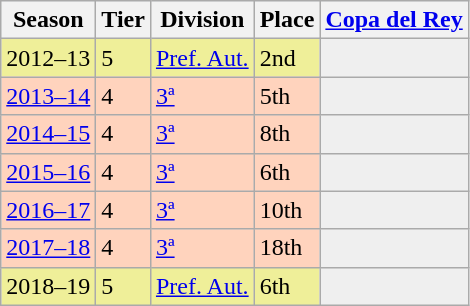<table class="wikitable">
<tr style="background:#f0f6fa;">
<th>Season</th>
<th>Tier</th>
<th>Division</th>
<th>Place</th>
<th><a href='#'>Copa del Rey</a></th>
</tr>
<tr>
<td style="background:#EFEF99;">2012–13</td>
<td style="background:#EFEF99;">5</td>
<td style="background:#EFEF99;"><a href='#'>Pref. Aut.</a></td>
<td style="background:#EFEF99;">2nd</td>
<th style="background:#efefef;"></th>
</tr>
<tr>
<td style="background:#FFD3BD;"><a href='#'>2013–14</a></td>
<td style="background:#FFD3BD;">4</td>
<td style="background:#FFD3BD;"><a href='#'>3ª</a></td>
<td style="background:#FFD3BD;">5th</td>
<td style="background:#efefef;"></td>
</tr>
<tr>
<td style="background:#FFD3BD;"><a href='#'>2014–15</a></td>
<td style="background:#FFD3BD;">4</td>
<td style="background:#FFD3BD;"><a href='#'>3ª</a></td>
<td style="background:#FFD3BD;">8th</td>
<td style="background:#efefef;"></td>
</tr>
<tr>
<td style="background:#FFD3BD;"><a href='#'>2015–16</a></td>
<td style="background:#FFD3BD;">4</td>
<td style="background:#FFD3BD;"><a href='#'>3ª</a></td>
<td style="background:#FFD3BD;">6th</td>
<td style="background:#efefef;"></td>
</tr>
<tr>
<td style="background:#FFD3BD;"><a href='#'>2016–17</a></td>
<td style="background:#FFD3BD;">4</td>
<td style="background:#FFD3BD;"><a href='#'>3ª</a></td>
<td style="background:#FFD3BD;">10th</td>
<td style="background:#efefef;"></td>
</tr>
<tr>
<td style="background:#FFD3BD;"><a href='#'>2017–18</a></td>
<td style="background:#FFD3BD;">4</td>
<td style="background:#FFD3BD;"><a href='#'>3ª</a></td>
<td style="background:#FFD3BD;">18th</td>
<td style="background:#efefef;"></td>
</tr>
<tr>
<td style="background:#EFEF99;">2018–19</td>
<td style="background:#EFEF99;">5</td>
<td style="background:#EFEF99;"><a href='#'>Pref. Aut.</a></td>
<td style="background:#EFEF99;">6th</td>
<th style="background:#efefef;"></th>
</tr>
</table>
